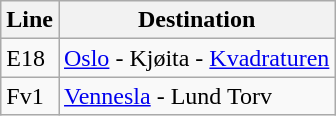<table class="wikitable sortable">
<tr>
<th>Line</th>
<th>Destination</th>
</tr>
<tr>
<td>E18</td>
<td><a href='#'>Oslo</a> - Kjøita - <a href='#'>Kvadraturen</a></td>
</tr>
<tr>
<td>Fv1</td>
<td><a href='#'>Vennesla</a> - Lund Torv</td>
</tr>
</table>
